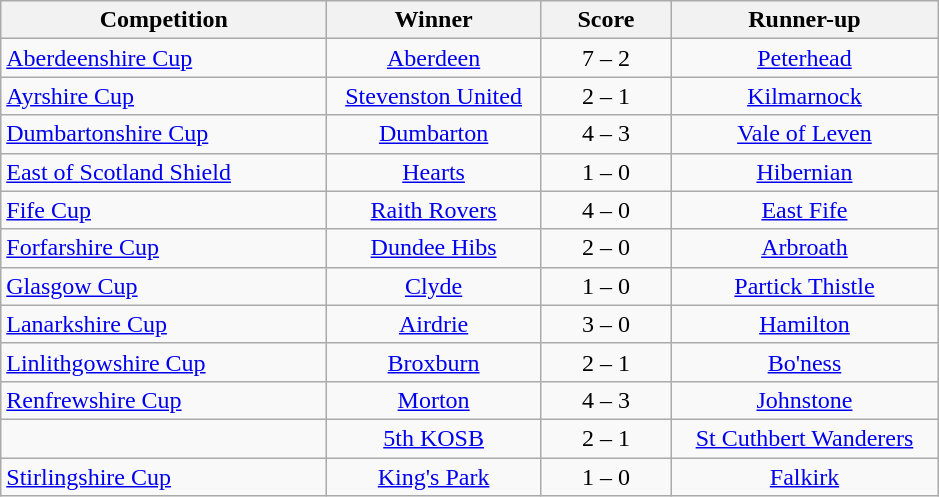<table class="wikitable" style="text-align: center;">
<tr>
<th width=210>Competition</th>
<th width=135>Winner</th>
<th width=80>Score</th>
<th width=170>Runner-up</th>
</tr>
<tr>
<td align=left><a href='#'>Aberdeenshire Cup</a></td>
<td><a href='#'>Aberdeen</a></td>
<td>7 – 2</td>
<td><a href='#'>Peterhead</a></td>
</tr>
<tr>
<td align=left><a href='#'>Ayrshire Cup</a></td>
<td><a href='#'>Stevenston United</a></td>
<td>2 – 1</td>
<td><a href='#'>Kilmarnock</a></td>
</tr>
<tr>
<td align=left><a href='#'>Dumbartonshire Cup</a></td>
<td><a href='#'>Dumbarton</a></td>
<td>4 – 3</td>
<td><a href='#'>Vale of Leven</a></td>
</tr>
<tr>
<td align=left><a href='#'>East of Scotland Shield</a></td>
<td><a href='#'>Hearts</a></td>
<td>1 – 0</td>
<td><a href='#'>Hibernian</a></td>
</tr>
<tr>
<td align=left><a href='#'>Fife Cup</a></td>
<td><a href='#'>Raith Rovers</a></td>
<td>4 – 0</td>
<td><a href='#'>East Fife</a></td>
</tr>
<tr>
<td align=left><a href='#'>Forfarshire Cup</a></td>
<td><a href='#'>Dundee Hibs</a></td>
<td>2 – 0</td>
<td><a href='#'>Arbroath</a></td>
</tr>
<tr>
<td align=left><a href='#'>Glasgow Cup</a></td>
<td><a href='#'>Clyde</a></td>
<td>1 – 0</td>
<td><a href='#'>Partick Thistle</a></td>
</tr>
<tr>
<td align=left><a href='#'>Lanarkshire Cup</a></td>
<td><a href='#'>Airdrie</a></td>
<td>3 – 0</td>
<td><a href='#'>Hamilton</a></td>
</tr>
<tr>
<td align=left><a href='#'>Linlithgowshire Cup</a></td>
<td><a href='#'>Broxburn</a></td>
<td>2 – 1</td>
<td><a href='#'>Bo'ness</a></td>
</tr>
<tr>
<td align=left><a href='#'>Renfrewshire Cup</a></td>
<td><a href='#'>Morton</a></td>
<td>4 – 3</td>
<td><a href='#'>Johnstone</a></td>
</tr>
<tr>
<td align=left></td>
<td><a href='#'>5th KOSB</a></td>
<td>2 – 1</td>
<td><a href='#'>St Cuthbert Wanderers</a></td>
</tr>
<tr>
<td align=left><a href='#'>Stirlingshire Cup</a></td>
<td><a href='#'>King's Park</a></td>
<td>1 – 0</td>
<td><a href='#'>Falkirk</a></td>
</tr>
</table>
